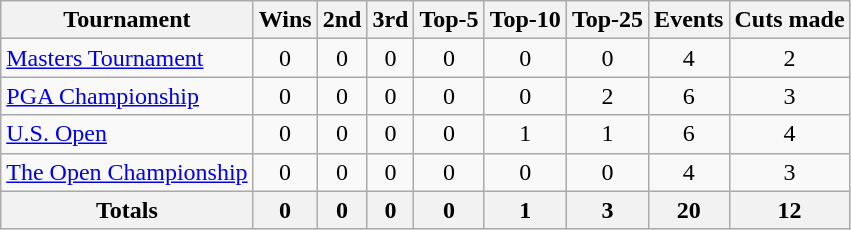<table class=wikitable style=text-align:center>
<tr>
<th>Tournament</th>
<th>Wins</th>
<th>2nd</th>
<th>3rd</th>
<th>Top-5</th>
<th>Top-10</th>
<th>Top-25</th>
<th>Events</th>
<th>Cuts made</th>
</tr>
<tr>
<td align=left><a href='#'>Masters Tournament</a></td>
<td>0</td>
<td>0</td>
<td>0</td>
<td>0</td>
<td>0</td>
<td>0</td>
<td>4</td>
<td>2</td>
</tr>
<tr>
<td align=left><a href='#'>PGA Championship</a></td>
<td>0</td>
<td>0</td>
<td>0</td>
<td>0</td>
<td>0</td>
<td>2</td>
<td>6</td>
<td>3</td>
</tr>
<tr>
<td align=left><a href='#'>U.S. Open</a></td>
<td>0</td>
<td>0</td>
<td>0</td>
<td>0</td>
<td>1</td>
<td>1</td>
<td>6</td>
<td>4</td>
</tr>
<tr>
<td align=left><a href='#'>The Open Championship</a></td>
<td>0</td>
<td>0</td>
<td>0</td>
<td>0</td>
<td>0</td>
<td>0</td>
<td>4</td>
<td>3</td>
</tr>
<tr>
<th>Totals</th>
<th>0</th>
<th>0</th>
<th>0</th>
<th>0</th>
<th>1</th>
<th>3</th>
<th>20</th>
<th>12</th>
</tr>
</table>
